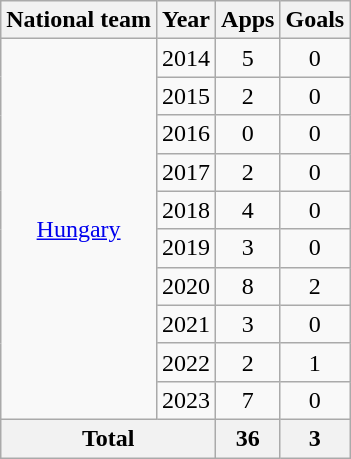<table class=wikitable style=text-align:center>
<tr>
<th>National team</th>
<th>Year</th>
<th>Apps</th>
<th>Goals</th>
</tr>
<tr>
<td rowspan="10"><a href='#'>Hungary</a></td>
<td>2014</td>
<td>5</td>
<td>0</td>
</tr>
<tr>
<td>2015</td>
<td>2</td>
<td>0</td>
</tr>
<tr>
<td>2016</td>
<td>0</td>
<td>0</td>
</tr>
<tr>
<td>2017</td>
<td>2</td>
<td>0</td>
</tr>
<tr>
<td>2018</td>
<td>4</td>
<td>0</td>
</tr>
<tr>
<td>2019</td>
<td>3</td>
<td>0</td>
</tr>
<tr>
<td>2020</td>
<td>8</td>
<td>2</td>
</tr>
<tr>
<td>2021</td>
<td>3</td>
<td>0</td>
</tr>
<tr>
<td>2022</td>
<td>2</td>
<td>1</td>
</tr>
<tr>
<td>2023</td>
<td>7</td>
<td>0</td>
</tr>
<tr>
<th colspan="2">Total</th>
<th>36</th>
<th>3</th>
</tr>
</table>
